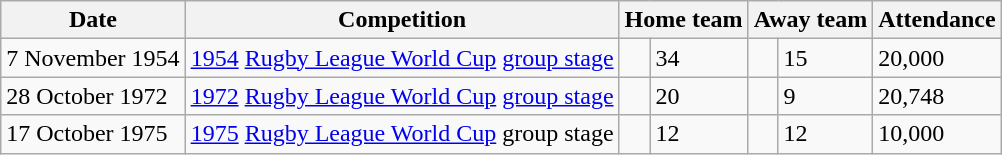<table class="wikitable">
<tr>
<th>Date</th>
<th>Competition</th>
<th colspan=2>Home team</th>
<th colspan=2>Away team</th>
<th>Attendance</th>
</tr>
<tr>
<td>7 November 1954</td>
<td><a href='#'>1954</a> <a href='#'>Rugby League World Cup</a> <a href='#'>group stage</a></td>
<td></td>
<td>34</td>
<td></td>
<td>15</td>
<td>20,000</td>
</tr>
<tr>
<td>28 October 1972</td>
<td><a href='#'>1972</a> <a href='#'>Rugby League World Cup</a> <a href='#'>group stage</a></td>
<td></td>
<td>20</td>
<td></td>
<td>9</td>
<td>20,748</td>
</tr>
<tr>
<td>17 October 1975</td>
<td><a href='#'>1975</a> <a href='#'>Rugby League World Cup</a> group stage</td>
<td></td>
<td>12</td>
<td></td>
<td>12</td>
<td>10,000</td>
</tr>
</table>
